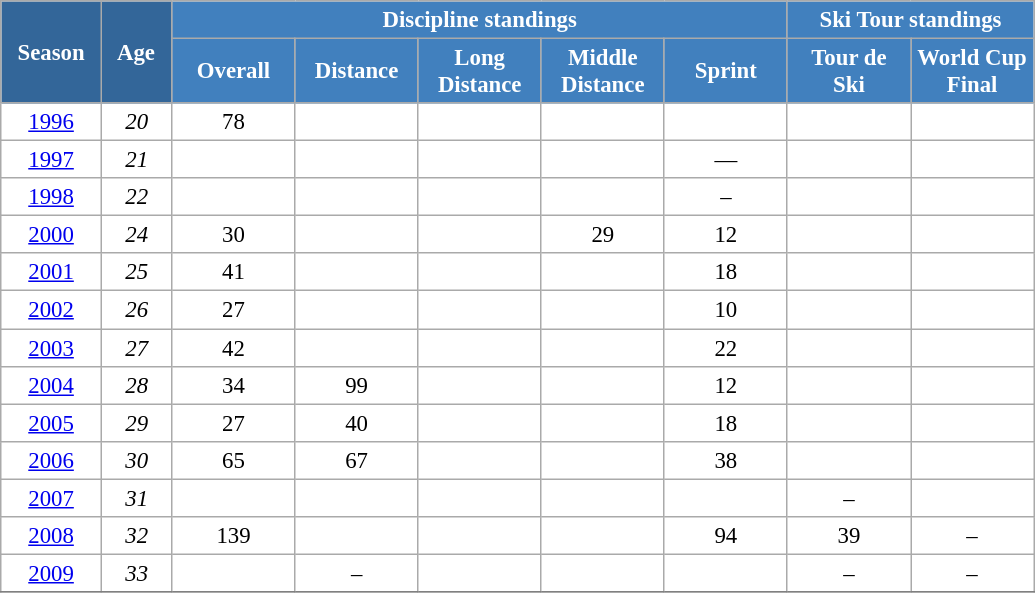<table class="wikitable" style="font-size:95%; text-align:center; border:grey solid 1px; border-collapse:collapse; background:#ffffff;">
<tr>
<th style="background-color:#369; color:white; width:60px;" rowspan="2"> Season </th>
<th style="background-color:#369; color:white; width:40px;" rowspan="2"> Age </th>
<th style="background-color:#4180be; color:white;" colspan="5">Discipline standings</th>
<th style="background-color:#4180be; color:white;" colspan="3">Ski Tour standings</th>
</tr>
<tr>
<th style="background-color:#4180be; color:white; width:75px;">Overall</th>
<th style="background-color:#4180be; color:white; width:75px;">Distance</th>
<th style="background-color:#4180be; color:white; width:75px;">Long Distance</th>
<th style="background-color:#4180be; color:white; width:75px;">Middle Distance</th>
<th style="background-color:#4180be; color:white; width:75px;">Sprint</th>
<th style="background-color:#4180be; color:white; width:75px;">Tour de<br>Ski</th>
<th style="background-color:#4180be; color:white; width:75px;">World Cup<br>Final</th>
</tr>
<tr>
<td><a href='#'>1996</a></td>
<td><em>20</em></td>
<td>78</td>
<td></td>
<td></td>
<td></td>
<td></td>
<td></td>
<td></td>
</tr>
<tr>
<td><a href='#'>1997</a></td>
<td><em>21</em></td>
<td></td>
<td></td>
<td></td>
<td></td>
<td>—</td>
<td></td>
<td></td>
</tr>
<tr>
<td><a href='#'>1998</a></td>
<td><em>22</em></td>
<td></td>
<td></td>
<td></td>
<td></td>
<td>–</td>
<td></td>
<td></td>
</tr>
<tr>
<td><a href='#'>2000</a></td>
<td><em>24</em></td>
<td>30</td>
<td></td>
<td></td>
<td>29</td>
<td>12</td>
<td></td>
<td></td>
</tr>
<tr>
<td><a href='#'>2001</a></td>
<td><em>25</em></td>
<td>41</td>
<td></td>
<td></td>
<td></td>
<td>18</td>
<td></td>
<td></td>
</tr>
<tr>
<td><a href='#'>2002</a></td>
<td><em>26</em></td>
<td>27</td>
<td></td>
<td></td>
<td></td>
<td>10</td>
<td></td>
<td></td>
</tr>
<tr>
<td><a href='#'>2003</a></td>
<td><em>27</em></td>
<td>42</td>
<td></td>
<td></td>
<td></td>
<td>22</td>
<td></td>
<td></td>
</tr>
<tr>
<td><a href='#'>2004</a></td>
<td><em>28</em></td>
<td>34</td>
<td>99</td>
<td></td>
<td></td>
<td>12</td>
<td></td>
<td></td>
</tr>
<tr>
<td><a href='#'>2005</a></td>
<td><em>29</em></td>
<td>27</td>
<td>40</td>
<td></td>
<td></td>
<td>18</td>
<td></td>
<td></td>
</tr>
<tr>
<td><a href='#'>2006</a></td>
<td><em>30</em></td>
<td>65</td>
<td>67</td>
<td></td>
<td></td>
<td>38</td>
<td></td>
<td></td>
</tr>
<tr>
<td><a href='#'>2007</a></td>
<td><em>31</em></td>
<td></td>
<td></td>
<td></td>
<td></td>
<td></td>
<td>–</td>
<td></td>
</tr>
<tr>
<td><a href='#'>2008</a></td>
<td><em>32</em></td>
<td>139</td>
<td></td>
<td></td>
<td></td>
<td>94</td>
<td>39</td>
<td>–</td>
</tr>
<tr>
<td><a href='#'>2009</a></td>
<td><em>33</em></td>
<td></td>
<td>–</td>
<td></td>
<td></td>
<td></td>
<td>–</td>
<td>–</td>
</tr>
<tr>
</tr>
</table>
